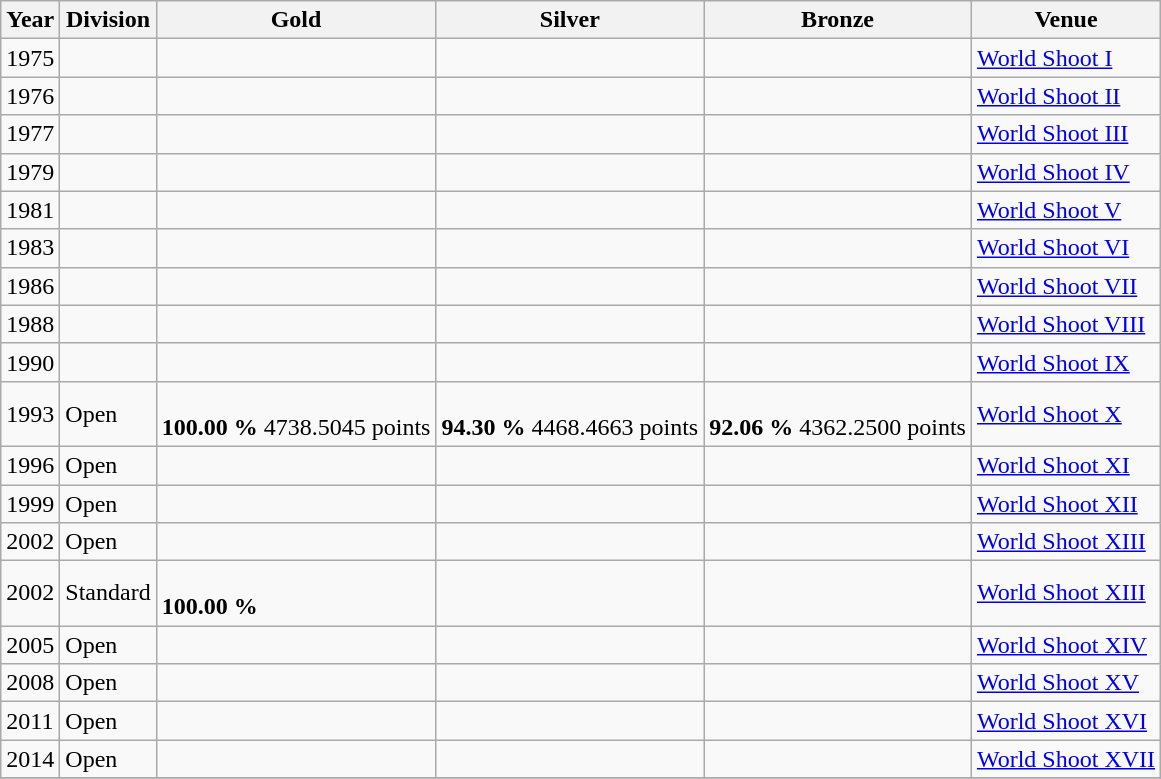<table class="wikitable sortable" style="text-align: left;">
<tr>
<th>Year</th>
<th>Division</th>
<th> Gold</th>
<th> Silver</th>
<th> Bronze</th>
<th>Venue</th>
</tr>
<tr>
<td>1975</td>
<td></td>
<td></td>
<td></td>
<td></td>
<td><a href='#'>World Shoot I</a></td>
</tr>
<tr>
<td>1976</td>
<td></td>
<td></td>
<td></td>
<td></td>
<td><a href='#'>World Shoot II</a></td>
</tr>
<tr>
<td>1977</td>
<td></td>
<td></td>
<td></td>
<td></td>
<td><a href='#'>World Shoot III</a></td>
</tr>
<tr>
<td>1979</td>
<td></td>
<td></td>
<td></td>
<td></td>
<td><a href='#'>World Shoot IV</a></td>
</tr>
<tr>
<td>1981</td>
<td></td>
<td></td>
<td></td>
<td></td>
<td><a href='#'>World Shoot V</a></td>
</tr>
<tr>
<td>1983</td>
<td></td>
<td></td>
<td></td>
<td></td>
<td><a href='#'>World Shoot VI</a></td>
</tr>
<tr>
<td>1986</td>
<td></td>
<td></td>
<td></td>
<td></td>
<td><a href='#'>World Shoot VII</a></td>
</tr>
<tr>
<td>1988</td>
<td></td>
<td></td>
<td></td>
<td></td>
<td><a href='#'>World Shoot VIII</a></td>
</tr>
<tr>
<td>1990</td>
<td></td>
<td></td>
<td></td>
<td></td>
<td><a href='#'>World Shoot IX</a></td>
</tr>
<tr>
<td>1993</td>
<td>Open</td>
<td> <br><strong>100.00 %</strong> 4738.5045 points</td>
<td> <br><strong>94.30 %</strong> 4468.4663 points</td>
<td> <br><strong>92.06 %</strong> 4362.2500 points</td>
<td><a href='#'>World Shoot X</a></td>
</tr>
<tr>
<td>1996</td>
<td>Open</td>
<td></td>
<td></td>
<td></td>
<td><a href='#'>World Shoot XI</a></td>
</tr>
<tr>
<td>1999</td>
<td>Open</td>
<td></td>
<td></td>
<td></td>
<td><a href='#'>World Shoot XII</a></td>
</tr>
<tr>
<td>2002</td>
<td>Open</td>
<td></td>
<td></td>
<td></td>
<td><a href='#'>World Shoot XIII</a></td>
</tr>
<tr>
<td>2002</td>
<td>Standard</td>
<td> <br><strong>100.00 %</strong></td>
<td></td>
<td></td>
<td><a href='#'>World Shoot XIII</a></td>
</tr>
<tr>
<td>2005</td>
<td>Open</td>
<td></td>
<td></td>
<td></td>
<td><a href='#'>World Shoot XIV</a></td>
</tr>
<tr>
<td>2008</td>
<td>Open</td>
<td></td>
<td></td>
<td></td>
<td><a href='#'>World Shoot XV</a></td>
</tr>
<tr>
<td>2011</td>
<td>Open</td>
<td></td>
<td></td>
<td></td>
<td><a href='#'>World Shoot XVI</a></td>
</tr>
<tr>
<td>2014</td>
<td>Open</td>
<td></td>
<td></td>
<td></td>
<td><a href='#'>World Shoot XVII</a></td>
</tr>
<tr>
</tr>
</table>
